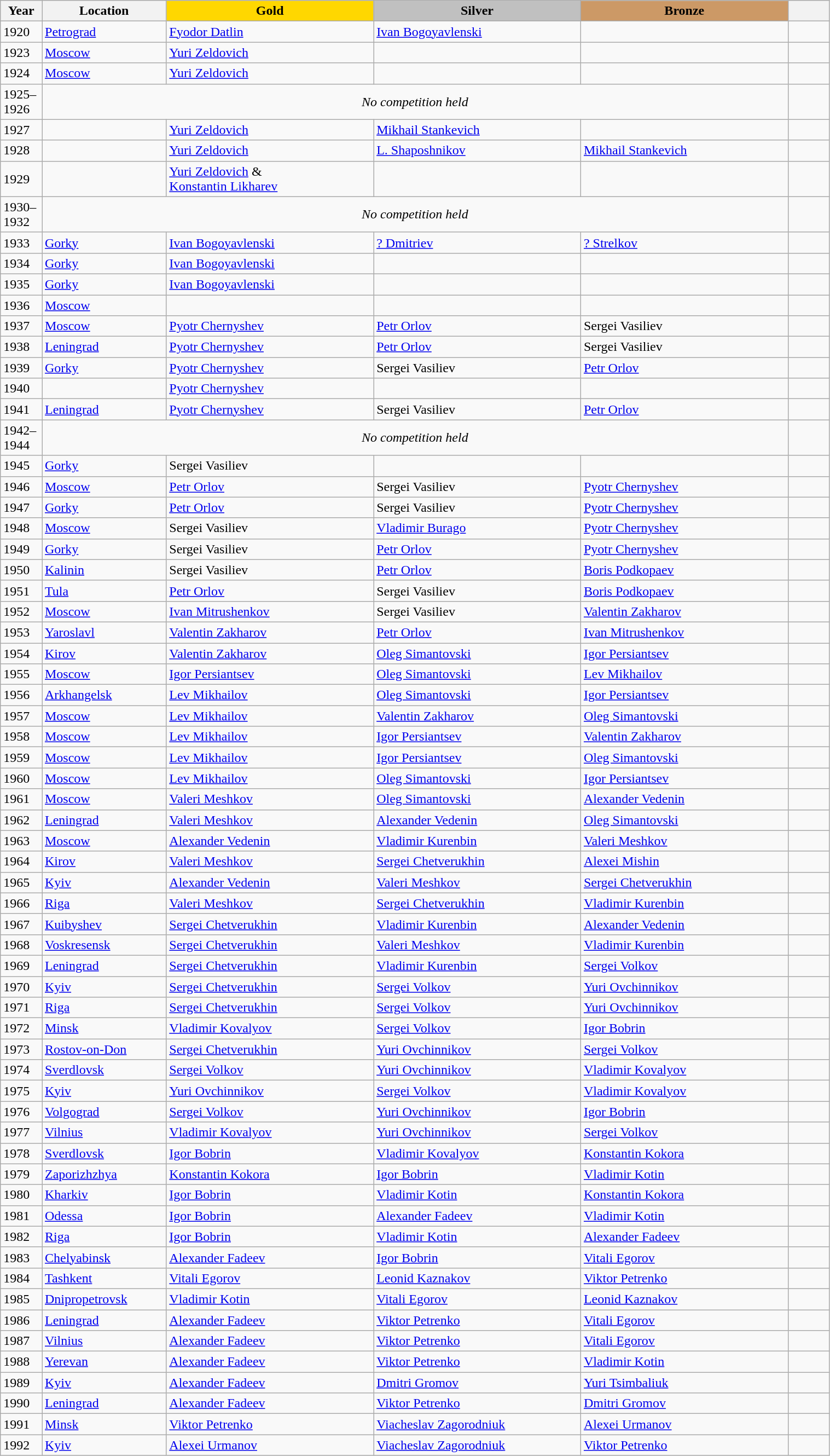<table class="wikitable unsortable" style="text-align:left; width:80%">
<tr>
<th scope="col" style="text-align:center; width:5%">Year</th>
<th scope="col" style="text-align:center; width:15%">Location</th>
<th scope="col" style="text-align:center; width:25%; background:gold">Gold</th>
<th scope="col" style="text-align:center; width:25%; background:silver">Silver</th>
<th scope="col" style="text-align:center; width:25%; background:#c96">Bronze</th>
<th scope="col" style="text-align:center; width:5%"></th>
</tr>
<tr>
<td>1920</td>
<td><a href='#'>Petrograd</a></td>
<td><a href='#'>Fyodor Datlin</a></td>
<td><a href='#'>Ivan Bogoyavlenski</a></td>
<td></td>
<td></td>
</tr>
<tr>
<td>1923</td>
<td><a href='#'>Moscow</a></td>
<td><a href='#'>Yuri Zeldovich</a></td>
<td></td>
<td></td>
<td></td>
</tr>
<tr>
<td>1924</td>
<td><a href='#'>Moscow</a></td>
<td><a href='#'>Yuri Zeldovich</a></td>
<td></td>
<td></td>
<td></td>
</tr>
<tr>
<td>1925–<br>1926</td>
<td colspan=4 align=center><em>No competition held</em></td>
<td></td>
</tr>
<tr>
<td>1927</td>
<td></td>
<td><a href='#'>Yuri Zeldovich</a></td>
<td><a href='#'>Mikhail Stankevich</a></td>
<td></td>
<td></td>
</tr>
<tr>
<td>1928</td>
<td></td>
<td><a href='#'>Yuri Zeldovich</a></td>
<td><a href='#'>L. Shaposhnikov</a></td>
<td><a href='#'>Mikhail Stankevich</a></td>
<td></td>
</tr>
<tr>
<td>1929</td>
<td></td>
<td><a href='#'>Yuri Zeldovich</a> & <br> <a href='#'>Konstantin Likharev</a></td>
<td></td>
<td></td>
<td></td>
</tr>
<tr>
<td>1930–<br>1932</td>
<td colspan=4 align=center><em>No competition held</em></td>
<td></td>
</tr>
<tr>
<td>1933</td>
<td><a href='#'>Gorky</a></td>
<td><a href='#'>Ivan Bogoyavlenski</a></td>
<td><a href='#'>? Dmitriev</a></td>
<td><a href='#'>? Strelkov</a></td>
<td></td>
</tr>
<tr>
<td>1934</td>
<td><a href='#'>Gorky</a></td>
<td><a href='#'>Ivan Bogoyavlenski</a></td>
<td></td>
<td></td>
<td></td>
</tr>
<tr>
<td>1935</td>
<td><a href='#'>Gorky</a></td>
<td><a href='#'>Ivan Bogoyavlenski</a></td>
<td></td>
<td></td>
<td></td>
</tr>
<tr>
<td>1936</td>
<td><a href='#'>Moscow</a></td>
<td></td>
<td></td>
<td></td>
<td></td>
</tr>
<tr>
<td>1937</td>
<td><a href='#'>Moscow</a></td>
<td><a href='#'>Pyotr Chernyshev</a></td>
<td><a href='#'>Petr Orlov</a></td>
<td>Sergei Vasiliev</td>
<td></td>
</tr>
<tr>
<td>1938</td>
<td><a href='#'>Leningrad</a></td>
<td><a href='#'>Pyotr Chernyshev</a></td>
<td><a href='#'>Petr Orlov</a></td>
<td>Sergei Vasiliev</td>
<td></td>
</tr>
<tr>
<td>1939</td>
<td><a href='#'>Gorky</a></td>
<td><a href='#'>Pyotr Chernyshev</a></td>
<td>Sergei Vasiliev</td>
<td><a href='#'>Petr Orlov</a></td>
<td></td>
</tr>
<tr>
<td>1940</td>
<td></td>
<td><a href='#'>Pyotr Chernyshev</a></td>
<td></td>
<td></td>
<td></td>
</tr>
<tr>
<td>1941</td>
<td><a href='#'>Leningrad</a></td>
<td><a href='#'>Pyotr Chernyshev</a></td>
<td>Sergei Vasiliev</td>
<td><a href='#'>Petr Orlov</a></td>
<td></td>
</tr>
<tr>
<td>1942–<br>1944</td>
<td colspan=4 align=center><em>No competition held</em></td>
<td></td>
</tr>
<tr>
<td>1945</td>
<td><a href='#'>Gorky</a></td>
<td>Sergei Vasiliev</td>
<td></td>
<td></td>
<td></td>
</tr>
<tr>
<td>1946</td>
<td><a href='#'>Moscow</a></td>
<td><a href='#'>Petr Orlov</a></td>
<td>Sergei Vasiliev</td>
<td><a href='#'>Pyotr Chernyshev</a></td>
<td></td>
</tr>
<tr>
<td>1947</td>
<td><a href='#'>Gorky</a></td>
<td><a href='#'>Petr Orlov</a></td>
<td>Sergei Vasiliev</td>
<td><a href='#'>Pyotr Chernyshev</a></td>
<td></td>
</tr>
<tr>
<td>1948</td>
<td><a href='#'>Moscow</a></td>
<td>Sergei Vasiliev</td>
<td><a href='#'>Vladimir Burago</a></td>
<td><a href='#'>Pyotr Chernyshev</a></td>
<td></td>
</tr>
<tr>
<td>1949</td>
<td><a href='#'>Gorky</a></td>
<td>Sergei Vasiliev</td>
<td><a href='#'>Petr Orlov</a></td>
<td><a href='#'>Pyotr Chernyshev</a></td>
<td></td>
</tr>
<tr>
<td>1950</td>
<td><a href='#'>Kalinin</a></td>
<td>Sergei Vasiliev</td>
<td><a href='#'>Petr Orlov</a></td>
<td><a href='#'>Boris Podkopaev</a></td>
<td></td>
</tr>
<tr>
<td>1951</td>
<td><a href='#'>Tula</a></td>
<td><a href='#'>Petr Orlov</a></td>
<td>Sergei Vasiliev</td>
<td><a href='#'>Boris Podkopaev</a></td>
<td></td>
</tr>
<tr>
<td>1952</td>
<td><a href='#'>Moscow</a></td>
<td><a href='#'>Ivan Mitrushenkov</a></td>
<td>Sergei Vasiliev</td>
<td><a href='#'>Valentin Zakharov</a></td>
<td></td>
</tr>
<tr>
<td>1953</td>
<td><a href='#'>Yaroslavl</a></td>
<td><a href='#'>Valentin Zakharov</a></td>
<td><a href='#'>Petr Orlov</a></td>
<td><a href='#'>Ivan Mitrushenkov</a></td>
<td></td>
</tr>
<tr>
<td>1954</td>
<td><a href='#'>Kirov</a></td>
<td><a href='#'>Valentin Zakharov</a></td>
<td><a href='#'>Oleg Simantovski</a></td>
<td><a href='#'>Igor Persiantsev</a></td>
<td></td>
</tr>
<tr>
<td>1955</td>
<td><a href='#'>Moscow</a></td>
<td><a href='#'>Igor Persiantsev</a></td>
<td><a href='#'>Oleg Simantovski</a></td>
<td><a href='#'>Lev Mikhailov</a></td>
<td></td>
</tr>
<tr>
<td>1956</td>
<td><a href='#'>Arkhangelsk</a></td>
<td><a href='#'>Lev Mikhailov</a></td>
<td><a href='#'>Oleg Simantovski</a></td>
<td><a href='#'>Igor Persiantsev</a></td>
<td></td>
</tr>
<tr>
<td>1957</td>
<td><a href='#'>Moscow</a></td>
<td><a href='#'>Lev Mikhailov</a></td>
<td><a href='#'>Valentin Zakharov</a></td>
<td><a href='#'>Oleg Simantovski</a></td>
<td></td>
</tr>
<tr>
<td>1958</td>
<td><a href='#'>Moscow</a></td>
<td><a href='#'>Lev Mikhailov</a></td>
<td><a href='#'>Igor Persiantsev</a></td>
<td><a href='#'>Valentin Zakharov</a></td>
<td></td>
</tr>
<tr>
<td>1959</td>
<td><a href='#'>Moscow</a></td>
<td><a href='#'>Lev Mikhailov</a></td>
<td><a href='#'>Igor Persiantsev</a></td>
<td><a href='#'>Oleg Simantovski</a></td>
<td></td>
</tr>
<tr>
<td>1960</td>
<td><a href='#'>Moscow</a></td>
<td><a href='#'>Lev Mikhailov</a> </td>
<td><a href='#'>Oleg Simantovski</a></td>
<td><a href='#'>Igor Persiantsev</a></td>
<td></td>
</tr>
<tr>
<td>1961</td>
<td><a href='#'>Moscow</a></td>
<td><a href='#'>Valeri Meshkov</a></td>
<td><a href='#'>Oleg Simantovski</a></td>
<td><a href='#'>Alexander Vedenin</a></td>
<td></td>
</tr>
<tr>
<td>1962</td>
<td><a href='#'>Leningrad</a></td>
<td><a href='#'>Valeri Meshkov</a></td>
<td><a href='#'>Alexander Vedenin</a></td>
<td><a href='#'>Oleg Simantovski</a></td>
<td></td>
</tr>
<tr>
<td>1963</td>
<td><a href='#'>Moscow</a></td>
<td><a href='#'>Alexander Vedenin</a></td>
<td><a href='#'>Vladimir Kurenbin</a></td>
<td><a href='#'>Valeri Meshkov</a></td>
<td></td>
</tr>
<tr>
<td>1964</td>
<td><a href='#'>Kirov</a></td>
<td><a href='#'>Valeri Meshkov</a></td>
<td><a href='#'>Sergei Chetverukhin</a></td>
<td><a href='#'>Alexei Mishin</a></td>
<td></td>
</tr>
<tr>
<td>1965</td>
<td><a href='#'>Kyiv</a></td>
<td><a href='#'>Alexander Vedenin</a></td>
<td><a href='#'>Valeri Meshkov</a></td>
<td><a href='#'>Sergei Chetverukhin</a></td>
<td></td>
</tr>
<tr>
<td>1966</td>
<td><a href='#'>Riga</a></td>
<td><a href='#'>Valeri Meshkov</a></td>
<td><a href='#'>Sergei Chetverukhin</a></td>
<td><a href='#'>Vladimir Kurenbin</a></td>
<td></td>
</tr>
<tr>
<td>1967</td>
<td><a href='#'>Kuibyshev</a></td>
<td><a href='#'>Sergei Chetverukhin</a></td>
<td><a href='#'>Vladimir Kurenbin</a></td>
<td><a href='#'>Alexander Vedenin</a></td>
<td></td>
</tr>
<tr>
<td>1968</td>
<td><a href='#'>Voskresensk</a></td>
<td><a href='#'>Sergei Chetverukhin</a></td>
<td><a href='#'>Valeri Meshkov</a></td>
<td><a href='#'>Vladimir Kurenbin</a></td>
<td></td>
</tr>
<tr>
<td>1969</td>
<td><a href='#'>Leningrad</a></td>
<td><a href='#'>Sergei Chetverukhin</a></td>
<td><a href='#'>Vladimir Kurenbin</a></td>
<td><a href='#'>Sergei Volkov</a></td>
<td></td>
</tr>
<tr>
<td>1970</td>
<td><a href='#'>Kyiv</a></td>
<td><a href='#'>Sergei Chetverukhin</a></td>
<td><a href='#'>Sergei Volkov</a></td>
<td><a href='#'>Yuri Ovchinnikov</a></td>
<td></td>
</tr>
<tr>
<td>1971</td>
<td><a href='#'>Riga</a></td>
<td><a href='#'>Sergei Chetverukhin</a></td>
<td><a href='#'>Sergei Volkov</a></td>
<td><a href='#'>Yuri Ovchinnikov</a></td>
<td></td>
</tr>
<tr>
<td>1972</td>
<td><a href='#'>Minsk</a></td>
<td><a href='#'>Vladimir Kovalyov</a></td>
<td><a href='#'>Sergei Volkov</a></td>
<td><a href='#'>Igor Bobrin</a></td>
<td></td>
</tr>
<tr>
<td>1973</td>
<td><a href='#'>Rostov-on-Don</a></td>
<td><a href='#'>Sergei Chetverukhin</a></td>
<td><a href='#'>Yuri Ovchinnikov</a></td>
<td><a href='#'>Sergei Volkov</a></td>
<td></td>
</tr>
<tr>
<td>1974</td>
<td><a href='#'>Sverdlovsk</a></td>
<td><a href='#'>Sergei Volkov</a></td>
<td><a href='#'>Yuri Ovchinnikov</a></td>
<td><a href='#'>Vladimir Kovalyov</a></td>
<td></td>
</tr>
<tr>
<td>1975</td>
<td><a href='#'>Kyiv</a></td>
<td><a href='#'>Yuri Ovchinnikov</a></td>
<td><a href='#'>Sergei Volkov</a></td>
<td><a href='#'>Vladimir Kovalyov</a></td>
<td></td>
</tr>
<tr>
<td>1976</td>
<td><a href='#'>Volgograd</a></td>
<td><a href='#'>Sergei Volkov</a></td>
<td><a href='#'>Yuri Ovchinnikov</a></td>
<td><a href='#'>Igor Bobrin</a></td>
<td></td>
</tr>
<tr>
<td>1977</td>
<td><a href='#'>Vilnius</a></td>
<td><a href='#'>Vladimir Kovalyov</a></td>
<td><a href='#'>Yuri Ovchinnikov</a></td>
<td><a href='#'>Sergei Volkov</a></td>
<td></td>
</tr>
<tr>
<td>1978</td>
<td><a href='#'>Sverdlovsk</a></td>
<td><a href='#'>Igor Bobrin</a></td>
<td><a href='#'>Vladimir Kovalyov</a></td>
<td><a href='#'>Konstantin Kokora</a></td>
<td></td>
</tr>
<tr>
<td>1979</td>
<td><a href='#'>Zaporizhzhya</a></td>
<td><a href='#'>Konstantin Kokora</a></td>
<td><a href='#'>Igor Bobrin</a></td>
<td><a href='#'>Vladimir Kotin</a></td>
<td></td>
</tr>
<tr>
<td>1980</td>
<td><a href='#'>Kharkiv</a></td>
<td><a href='#'>Igor Bobrin</a></td>
<td><a href='#'>Vladimir Kotin</a></td>
<td><a href='#'>Konstantin Kokora</a></td>
<td></td>
</tr>
<tr>
<td>1981</td>
<td><a href='#'>Odessa</a></td>
<td><a href='#'>Igor Bobrin</a></td>
<td><a href='#'>Alexander Fadeev</a></td>
<td><a href='#'>Vladimir Kotin</a></td>
<td></td>
</tr>
<tr>
<td>1982</td>
<td><a href='#'>Riga</a></td>
<td><a href='#'>Igor Bobrin</a></td>
<td><a href='#'>Vladimir Kotin</a></td>
<td><a href='#'>Alexander Fadeev</a></td>
<td></td>
</tr>
<tr>
<td>1983</td>
<td><a href='#'>Chelyabinsk</a></td>
<td><a href='#'>Alexander Fadeev</a></td>
<td><a href='#'>Igor Bobrin</a></td>
<td><a href='#'>Vitali Egorov</a></td>
<td></td>
</tr>
<tr>
<td>1984</td>
<td><a href='#'>Tashkent</a></td>
<td><a href='#'>Vitali Egorov</a></td>
<td><a href='#'>Leonid Kaznakov</a></td>
<td><a href='#'>Viktor Petrenko</a></td>
<td></td>
</tr>
<tr>
<td>1985</td>
<td><a href='#'>Dnipropetrovsk</a></td>
<td><a href='#'>Vladimir Kotin</a></td>
<td><a href='#'>Vitali Egorov</a></td>
<td><a href='#'>Leonid Kaznakov</a></td>
<td></td>
</tr>
<tr>
<td>1986</td>
<td><a href='#'>Leningrad</a></td>
<td><a href='#'>Alexander Fadeev</a></td>
<td><a href='#'>Viktor Petrenko</a></td>
<td><a href='#'>Vitali Egorov</a></td>
<td></td>
</tr>
<tr>
<td>1987</td>
<td><a href='#'>Vilnius</a></td>
<td><a href='#'>Alexander Fadeev</a></td>
<td><a href='#'>Viktor Petrenko</a></td>
<td><a href='#'>Vitali Egorov</a></td>
<td></td>
</tr>
<tr>
<td>1988</td>
<td><a href='#'>Yerevan</a></td>
<td><a href='#'>Alexander Fadeev</a></td>
<td><a href='#'>Viktor Petrenko</a></td>
<td><a href='#'>Vladimir Kotin</a></td>
<td></td>
</tr>
<tr>
<td>1989</td>
<td><a href='#'>Kyiv</a></td>
<td><a href='#'>Alexander Fadeev</a></td>
<td><a href='#'>Dmitri Gromov</a></td>
<td><a href='#'>Yuri Tsimbaliuk</a></td>
<td></td>
</tr>
<tr>
<td>1990</td>
<td><a href='#'>Leningrad</a></td>
<td><a href='#'>Alexander Fadeev</a></td>
<td><a href='#'>Viktor Petrenko</a></td>
<td><a href='#'>Dmitri Gromov</a></td>
<td></td>
</tr>
<tr>
<td>1991</td>
<td><a href='#'>Minsk</a></td>
<td><a href='#'>Viktor Petrenko</a></td>
<td><a href='#'>Viacheslav Zagorodniuk</a></td>
<td><a href='#'>Alexei Urmanov</a></td>
<td></td>
</tr>
<tr>
<td>1992</td>
<td><a href='#'>Kyiv</a></td>
<td><a href='#'>Alexei Urmanov</a></td>
<td><a href='#'>Viacheslav Zagorodniuk</a></td>
<td><a href='#'>Viktor Petrenko</a></td>
<td></td>
</tr>
</table>
